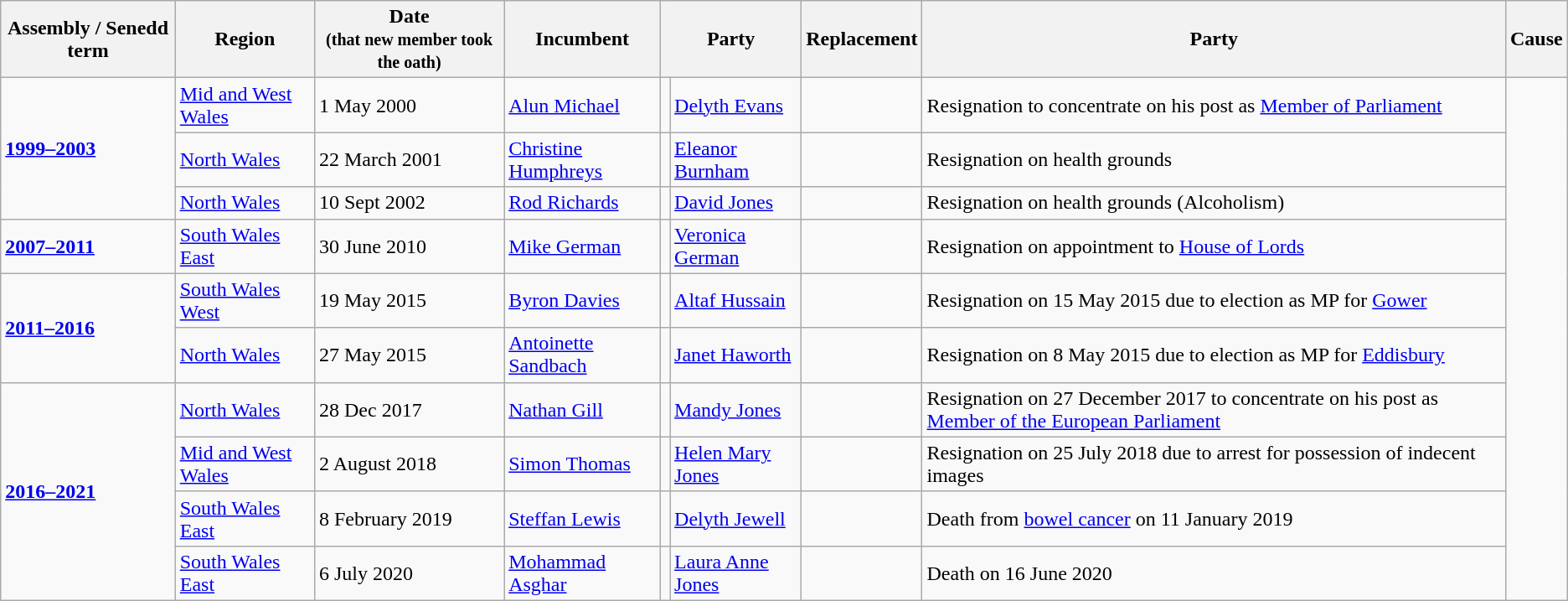<table class="wikitable" colspan=9|>
<tr>
<th>Assembly / Senedd term</th>
<th>Region</th>
<th>Date <br><small>(that new member took the oath)</small></th>
<th>Incumbent</th>
<th colspan=2>Party</th>
<th>Replacement</th>
<th colspan=2>Party</th>
<th>Cause</th>
</tr>
<tr>
<td rowspan="3"><strong><a href='#'>1999–2003</a></strong></td>
<td><a href='#'>Mid and West Wales</a></td>
<td>1 May 2000</td>
<td><a href='#'>Alun Michael</a></td>
<td></td>
<td><a href='#'>Delyth Evans</a></td>
<td></td>
<td>Resignation to concentrate on his post as <a href='#'>Member of Parliament</a></td>
</tr>
<tr>
<td><a href='#'>North Wales</a></td>
<td>22 March 2001</td>
<td><a href='#'>Christine Humphreys</a></td>
<td></td>
<td><a href='#'>Eleanor Burnham</a></td>
<td></td>
<td>Resignation on health grounds</td>
</tr>
<tr>
<td><a href='#'>North Wales</a></td>
<td>10 Sept 2002</td>
<td><a href='#'>Rod Richards</a></td>
<td></td>
<td><a href='#'>David Jones</a></td>
<td></td>
<td>Resignation on health grounds (Alcoholism)</td>
</tr>
<tr>
<td><a href='#'><strong>2007–2011</strong></a></td>
<td><a href='#'>South Wales East</a></td>
<td>30 June 2010</td>
<td><a href='#'>Mike German</a></td>
<td></td>
<td><a href='#'>Veronica German</a></td>
<td></td>
<td>Resignation on appointment to <a href='#'>House of Lords</a></td>
</tr>
<tr>
<td rowspan="2"><a href='#'><strong>2011–2016</strong></a></td>
<td><a href='#'>South Wales West</a></td>
<td>19 May 2015 </td>
<td><a href='#'>Byron Davies</a></td>
<td></td>
<td><a href='#'>Altaf Hussain</a></td>
<td></td>
<td>Resignation on 15 May 2015 due to election as MP for <a href='#'>Gower</a></td>
</tr>
<tr>
<td><a href='#'>North Wales</a></td>
<td>27 May 2015 </td>
<td><a href='#'>Antoinette Sandbach</a></td>
<td></td>
<td><a href='#'>Janet Haworth</a></td>
<td></td>
<td>Resignation on 8 May 2015 due to election as MP for <a href='#'>Eddisbury</a></td>
</tr>
<tr>
<td rowspan="4"><a href='#'><strong>2016–2021</strong></a></td>
<td><a href='#'>North Wales</a></td>
<td>28 Dec 2017</td>
<td><a href='#'>Nathan Gill</a></td>
<td></td>
<td><a href='#'>Mandy Jones</a></td>
<td></td>
<td>Resignation on 27 December 2017 to concentrate on his post as <a href='#'>Member of the European Parliament</a></td>
</tr>
<tr>
<td><a href='#'>Mid and West Wales</a></td>
<td>2 August 2018</td>
<td><a href='#'>Simon Thomas</a></td>
<td></td>
<td><a href='#'>Helen Mary Jones</a></td>
<td></td>
<td>Resignation on 25 July 2018 due to arrest for possession of indecent images</td>
</tr>
<tr>
<td><a href='#'>South Wales East</a></td>
<td>8 February 2019 </td>
<td><a href='#'>Steffan Lewis</a></td>
<td></td>
<td><a href='#'>Delyth Jewell</a></td>
<td></td>
<td>Death from <a href='#'>bowel cancer</a> on 11 January 2019</td>
</tr>
<tr>
<td><a href='#'>South Wales East</a></td>
<td>6 July 2020</td>
<td><a href='#'>Mohammad Asghar</a></td>
<td></td>
<td><a href='#'>Laura Anne Jones</a></td>
<td></td>
<td>Death on 16 June 2020</td>
</tr>
</table>
